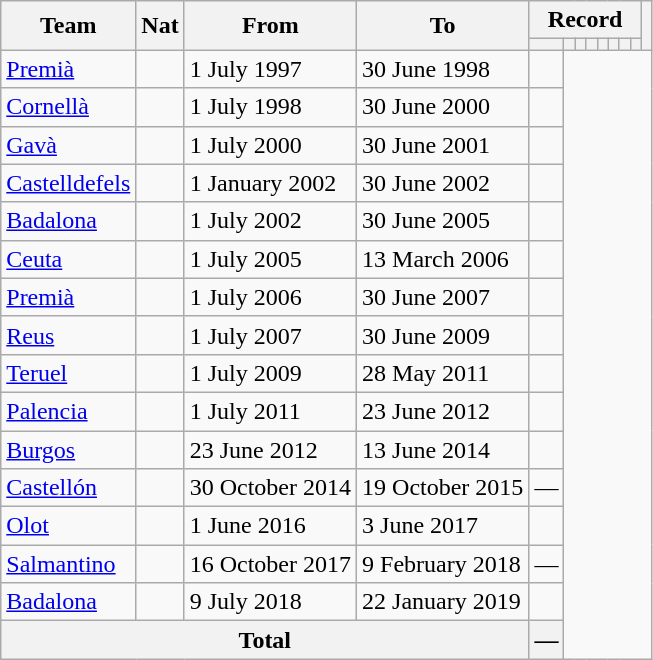<table class="wikitable" style="text-align: center">
<tr>
<th rowspan="2">Team</th>
<th rowspan="2">Nat</th>
<th rowspan="2">From</th>
<th rowspan="2">To</th>
<th colspan="8">Record</th>
<th rowspan=2></th>
</tr>
<tr>
<th></th>
<th></th>
<th></th>
<th></th>
<th></th>
<th></th>
<th></th>
<th></th>
</tr>
<tr>
<td align=left><a href='#'>Premià</a></td>
<td></td>
<td align=left>1 July 1997</td>
<td align=left>30 June 1998<br></td>
<td></td>
</tr>
<tr>
<td align=left><a href='#'>Cornellà</a></td>
<td></td>
<td align=left>1 July 1998</td>
<td align=left>30 June 2000<br></td>
<td></td>
</tr>
<tr>
<td align=left><a href='#'>Gavà</a></td>
<td></td>
<td align=left>1 July 2000</td>
<td align=left>30 June 2001<br></td>
<td></td>
</tr>
<tr>
<td align=left><a href='#'>Castelldefels</a></td>
<td></td>
<td align=left>1 January 2002</td>
<td align=left>30 June 2002<br></td>
<td></td>
</tr>
<tr>
<td align=left><a href='#'>Badalona</a></td>
<td></td>
<td align=left>1 July 2002</td>
<td align=left>30 June 2005<br></td>
<td></td>
</tr>
<tr>
<td align=left><a href='#'>Ceuta</a></td>
<td></td>
<td align=left>1 July 2005</td>
<td align=left>13 March 2006<br></td>
<td></td>
</tr>
<tr>
<td align=left><a href='#'>Premià</a></td>
<td></td>
<td align=left>1 July 2006</td>
<td align=left>30 June 2007<br></td>
<td></td>
</tr>
<tr>
<td align=left><a href='#'>Reus</a></td>
<td></td>
<td align=left>1 July 2007</td>
<td align=left>30 June 2009<br></td>
<td></td>
</tr>
<tr>
<td align=left><a href='#'>Teruel</a></td>
<td></td>
<td align=left>1 July 2009</td>
<td align=left>28 May 2011<br></td>
<td></td>
</tr>
<tr>
<td align=left><a href='#'>Palencia</a></td>
<td></td>
<td align=left>1 July 2011</td>
<td align=left>23 June 2012<br></td>
<td></td>
</tr>
<tr>
<td align=left><a href='#'>Burgos</a></td>
<td></td>
<td align=left>23 June 2012</td>
<td align=left>13 June 2014<br></td>
<td></td>
</tr>
<tr>
<td align=left><a href='#'>Castellón</a></td>
<td></td>
<td align=left>30 October 2014</td>
<td align=left>19 October 2015<br></td>
<td>—</td>
</tr>
<tr>
<td align=left><a href='#'>Olot</a></td>
<td></td>
<td align=left>1 June 2016</td>
<td align=left>3 June 2017<br></td>
<td></td>
</tr>
<tr>
<td align=left><a href='#'>Salmantino</a></td>
<td></td>
<td align=left>16 October 2017</td>
<td align=left>9 February 2018<br></td>
<td>—</td>
</tr>
<tr>
<td align=left><a href='#'>Badalona</a></td>
<td></td>
<td align=left>9 July 2018</td>
<td align=left>22 January 2019<br></td>
<td></td>
</tr>
<tr>
<th colspan="4">Total<br></th>
<th>—</th>
</tr>
</table>
